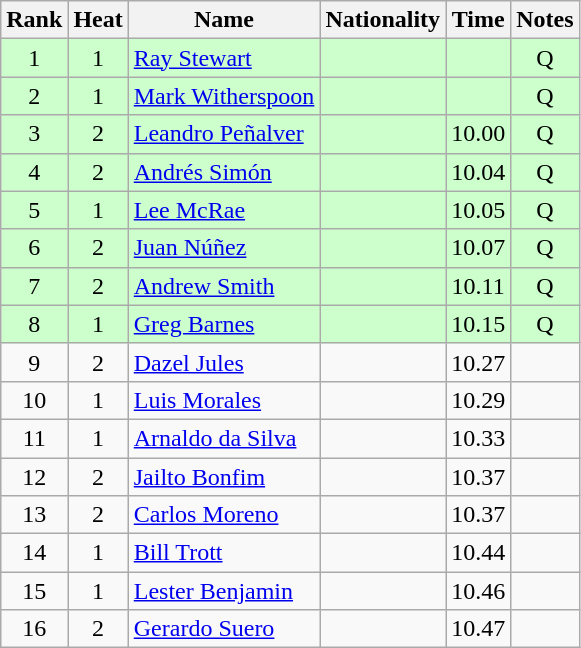<table class="wikitable sortable" style="text-align:center">
<tr>
<th>Rank</th>
<th>Heat</th>
<th>Name</th>
<th>Nationality</th>
<th>Time</th>
<th>Notes</th>
</tr>
<tr bgcolor=ccffcc>
<td>1</td>
<td>1</td>
<td align=left><a href='#'>Ray Stewart</a></td>
<td align=left></td>
<td></td>
<td>Q</td>
</tr>
<tr bgcolor=ccffcc>
<td>2</td>
<td>1</td>
<td align=left><a href='#'>Mark Witherspoon</a></td>
<td align=left></td>
<td></td>
<td>Q</td>
</tr>
<tr bgcolor=ccffcc>
<td>3</td>
<td>2</td>
<td align=left><a href='#'>Leandro Peñalver</a></td>
<td align=left></td>
<td>10.00</td>
<td>Q</td>
</tr>
<tr bgcolor=ccffcc>
<td>4</td>
<td>2</td>
<td align=left><a href='#'>Andrés Simón</a></td>
<td align=left></td>
<td>10.04</td>
<td>Q</td>
</tr>
<tr bgcolor=ccffcc>
<td>5</td>
<td>1</td>
<td align=left><a href='#'>Lee McRae</a></td>
<td align=left></td>
<td>10.05</td>
<td>Q</td>
</tr>
<tr bgcolor=ccffcc>
<td>6</td>
<td>2</td>
<td align=left><a href='#'>Juan Núñez</a></td>
<td align=left></td>
<td>10.07</td>
<td>Q</td>
</tr>
<tr bgcolor=ccffcc>
<td>7</td>
<td>2</td>
<td align=left><a href='#'>Andrew Smith</a></td>
<td align=left></td>
<td>10.11</td>
<td>Q</td>
</tr>
<tr bgcolor=ccffcc>
<td>8</td>
<td>1</td>
<td align=left><a href='#'>Greg Barnes</a></td>
<td align=left></td>
<td>10.15</td>
<td>Q</td>
</tr>
<tr>
<td>9</td>
<td>2</td>
<td align=left><a href='#'>Dazel Jules</a></td>
<td align=left></td>
<td>10.27</td>
<td></td>
</tr>
<tr>
<td>10</td>
<td>1</td>
<td align=left><a href='#'>Luis Morales</a></td>
<td align=left></td>
<td>10.29</td>
<td></td>
</tr>
<tr>
<td>11</td>
<td>1</td>
<td align=left><a href='#'>Arnaldo da Silva</a></td>
<td align=left></td>
<td>10.33</td>
<td></td>
</tr>
<tr>
<td>12</td>
<td>2</td>
<td align=left><a href='#'>Jailto Bonfim</a></td>
<td align=left></td>
<td>10.37</td>
<td></td>
</tr>
<tr>
<td>13</td>
<td>2</td>
<td align=left><a href='#'>Carlos Moreno</a></td>
<td align=left></td>
<td>10.37</td>
<td></td>
</tr>
<tr>
<td>14</td>
<td>1</td>
<td align=left><a href='#'>Bill Trott</a></td>
<td align=left></td>
<td>10.44</td>
<td></td>
</tr>
<tr>
<td>15</td>
<td>1</td>
<td align=left><a href='#'>Lester Benjamin</a></td>
<td align=left></td>
<td>10.46</td>
<td></td>
</tr>
<tr>
<td>16</td>
<td>2</td>
<td align=left><a href='#'>Gerardo Suero</a></td>
<td align=left></td>
<td>10.47</td>
<td></td>
</tr>
</table>
